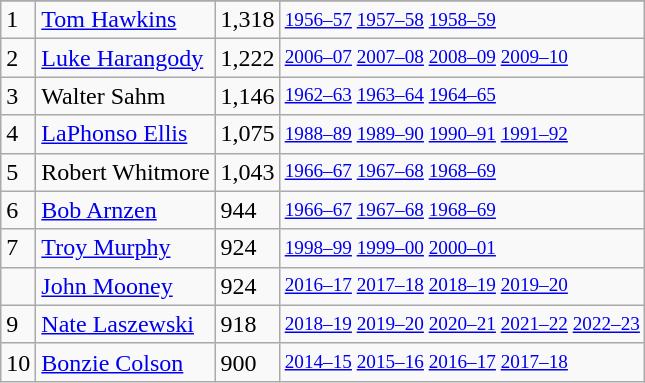<table class="wikitable">
<tr>
</tr>
<tr>
<td>1</td>
<td><a href='#'>Tom Hawkins</a></td>
<td>1,318</td>
<td style="font-size:80%;"><a href='#'>1956–57</a> <a href='#'>1957–58</a> <a href='#'>1958–59</a></td>
</tr>
<tr>
<td>2</td>
<td><a href='#'>Luke Harangody</a></td>
<td>1,222</td>
<td style="font-size:80%;"><a href='#'>2006–07</a> <a href='#'>2007–08</a> <a href='#'>2008–09</a> <a href='#'>2009–10</a></td>
</tr>
<tr>
<td>3</td>
<td>Walter Sahm</td>
<td>1,146</td>
<td style="font-size:80%;"><a href='#'>1962–63</a> <a href='#'>1963–64</a> <a href='#'>1964–65</a></td>
</tr>
<tr>
<td>4</td>
<td><a href='#'>LaPhonso Ellis</a></td>
<td>1,075</td>
<td style="font-size:80%;"><a href='#'>1988–89</a> <a href='#'>1989–90</a> <a href='#'>1990–91</a> <a href='#'>1991–92</a></td>
</tr>
<tr>
<td>5</td>
<td>Robert Whitmore</td>
<td>1,043</td>
<td style="font-size:80%;"><a href='#'>1966–67</a> <a href='#'>1967–68</a> <a href='#'>1968–69</a></td>
</tr>
<tr>
<td>6</td>
<td><a href='#'>Bob Arnzen</a></td>
<td>944</td>
<td style="font-size:80%;"><a href='#'>1966–67</a> <a href='#'>1967–68</a> <a href='#'>1968–69</a></td>
</tr>
<tr>
<td>7</td>
<td><a href='#'>Troy Murphy</a></td>
<td>924</td>
<td style="font-size:80%;"><a href='#'>1998–99</a> <a href='#'>1999–00</a> <a href='#'>2000–01</a></td>
</tr>
<tr>
<td></td>
<td><a href='#'>John Mooney</a></td>
<td>924</td>
<td style="font-size:80%;"><a href='#'>2016–17</a> <a href='#'>2017–18</a> <a href='#'>2018–19</a> <a href='#'>2019–20</a></td>
</tr>
<tr>
<td>9</td>
<td><a href='#'>Nate Laszewski</a></td>
<td>918</td>
<td style="font-size:80%;"><a href='#'>2018–19</a> <a href='#'>2019–20</a> <a href='#'>2020–21</a> <a href='#'>2021–22</a> <a href='#'>2022–23</a></td>
</tr>
<tr>
<td>10</td>
<td><a href='#'>Bonzie Colson</a></td>
<td>900</td>
<td style="font-size:80%;"><a href='#'>2014–15</a> <a href='#'>2015–16</a> <a href='#'>2016–17</a> <a href='#'>2017–18</a></td>
</tr>
</table>
